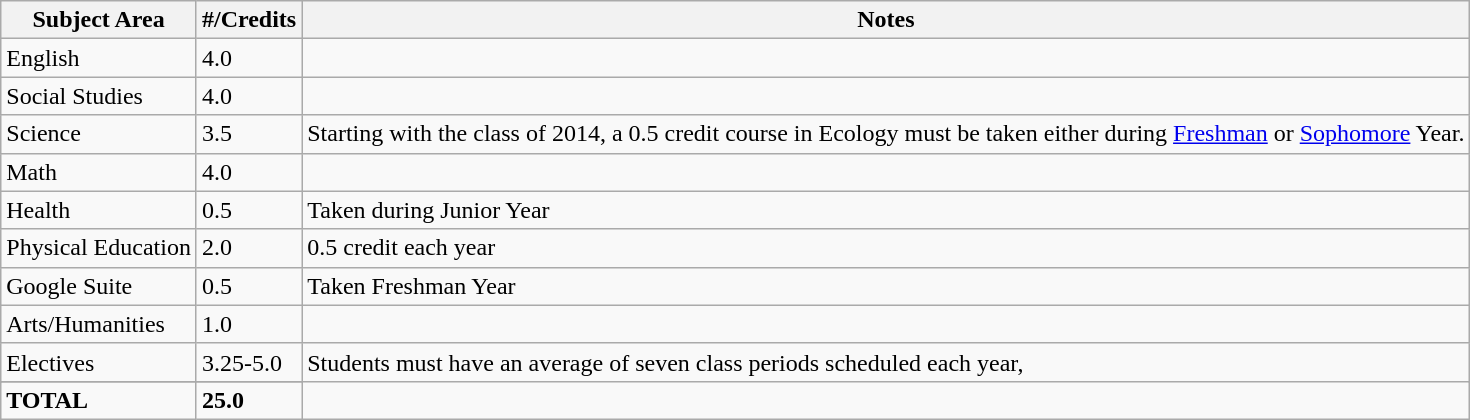<table class="wikitable">
<tr>
<th>Subject Area</th>
<th>#/Credits</th>
<th>Notes</th>
</tr>
<tr>
<td>English</td>
<td>4.0</td>
<td></td>
</tr>
<tr>
<td>Social Studies</td>
<td>4.0</td>
<td></td>
</tr>
<tr>
<td>Science</td>
<td>3.5</td>
<td>Starting with the class of 2014, a 0.5 credit course in Ecology must be taken either during <a href='#'>Freshman</a> or <a href='#'>Sophomore</a> Year.</td>
</tr>
<tr>
<td>Math</td>
<td>4.0</td>
<td></td>
</tr>
<tr>
<td>Health</td>
<td>0.5</td>
<td>Taken during Junior Year</td>
</tr>
<tr>
<td>Physical Education</td>
<td>2.0</td>
<td>0.5 credit each year</td>
</tr>
<tr>
<td>Google Suite</td>
<td>0.5</td>
<td>Taken Freshman Year</td>
</tr>
<tr>
<td>Arts/Humanities</td>
<td>1.0</td>
<td></td>
</tr>
<tr>
<td>Electives</td>
<td>3.25-5.0</td>
<td>Students must have an average of seven class periods scheduled each year,</td>
</tr>
<tr>
</tr>
<tr>
<td><strong>TOTAL</strong></td>
<td><strong>25.0</strong></td>
</tr>
</table>
